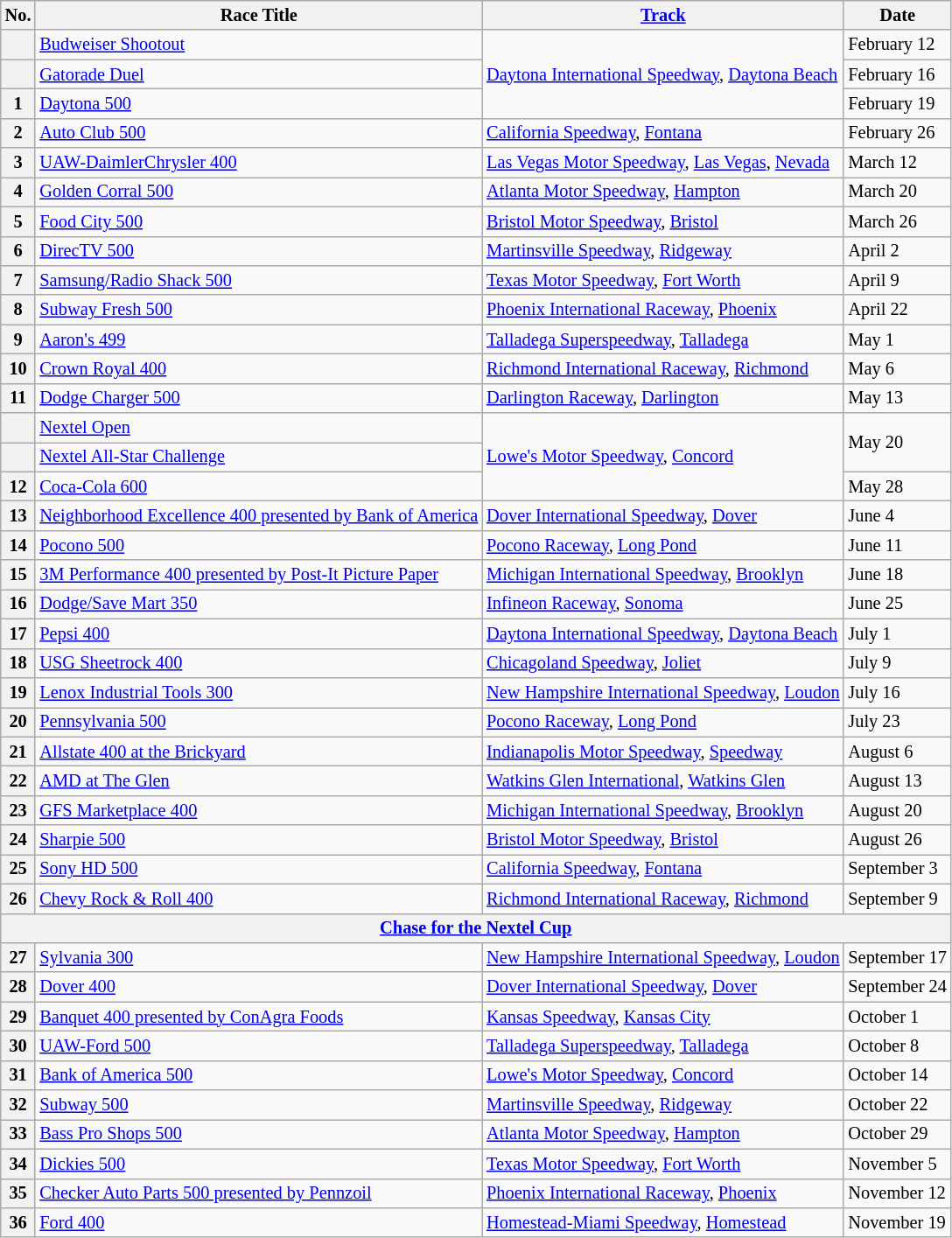<table class="wikitable" style="font-size:85%;">
<tr>
<th>No.</th>
<th>Race Title</th>
<th><a href='#'>Track</a></th>
<th>Date</th>
</tr>
<tr>
<th></th>
<td><a href='#'>Budweiser Shootout</a></td>
<td rowspan=3><a href='#'>Daytona International Speedway</a>, <a href='#'>Daytona Beach</a></td>
<td>February 12</td>
</tr>
<tr>
<th></th>
<td><a href='#'>Gatorade Duel</a></td>
<td>February 16</td>
</tr>
<tr>
<th>1</th>
<td><a href='#'>Daytona 500</a></td>
<td>February 19</td>
</tr>
<tr>
<th>2</th>
<td><a href='#'>Auto Club 500</a></td>
<td><a href='#'>California Speedway</a>, <a href='#'>Fontana</a></td>
<td>February 26</td>
</tr>
<tr>
<th>3</th>
<td><a href='#'>UAW-DaimlerChrysler 400</a></td>
<td><a href='#'>Las Vegas Motor Speedway</a>, <a href='#'>Las Vegas</a>, <a href='#'>Nevada</a></td>
<td>March 12</td>
</tr>
<tr>
<th>4</th>
<td><a href='#'>Golden Corral 500</a></td>
<td><a href='#'>Atlanta Motor Speedway</a>, <a href='#'>Hampton</a></td>
<td>March 20</td>
</tr>
<tr>
<th>5</th>
<td><a href='#'>Food City 500</a></td>
<td><a href='#'>Bristol Motor Speedway</a>, <a href='#'>Bristol</a></td>
<td>March 26</td>
</tr>
<tr>
<th>6</th>
<td><a href='#'>DirecTV 500</a></td>
<td><a href='#'>Martinsville Speedway</a>, <a href='#'>Ridgeway</a></td>
<td>April 2</td>
</tr>
<tr>
<th>7</th>
<td><a href='#'>Samsung/Radio Shack 500</a></td>
<td><a href='#'>Texas Motor Speedway</a>, <a href='#'>Fort Worth</a></td>
<td>April 9</td>
</tr>
<tr>
<th>8</th>
<td><a href='#'>Subway Fresh 500</a></td>
<td><a href='#'>Phoenix International Raceway</a>, <a href='#'>Phoenix</a></td>
<td>April 22</td>
</tr>
<tr>
<th>9</th>
<td><a href='#'>Aaron's 499</a></td>
<td><a href='#'>Talladega Superspeedway</a>, <a href='#'>Talladega</a></td>
<td>May 1</td>
</tr>
<tr>
<th>10</th>
<td><a href='#'>Crown Royal 400</a></td>
<td><a href='#'>Richmond International Raceway</a>, <a href='#'>Richmond</a></td>
<td>May 6</td>
</tr>
<tr>
<th>11</th>
<td><a href='#'>Dodge Charger 500</a></td>
<td><a href='#'>Darlington Raceway</a>, <a href='#'>Darlington</a></td>
<td>May 13</td>
</tr>
<tr>
<th></th>
<td><a href='#'>Nextel Open</a></td>
<td rowspan=3><a href='#'>Lowe's Motor Speedway</a>, <a href='#'>Concord</a></td>
<td rowspan=2>May 20</td>
</tr>
<tr>
<th></th>
<td><a href='#'>Nextel All-Star Challenge</a></td>
</tr>
<tr>
<th>12</th>
<td><a href='#'>Coca-Cola 600</a></td>
<td>May 28</td>
</tr>
<tr>
<th>13</th>
<td><a href='#'>Neighborhood Excellence 400 presented by Bank of America</a></td>
<td><a href='#'>Dover International Speedway</a>, <a href='#'>Dover</a></td>
<td>June 4</td>
</tr>
<tr>
<th>14</th>
<td><a href='#'>Pocono 500</a></td>
<td><a href='#'>Pocono Raceway</a>, <a href='#'>Long Pond</a></td>
<td>June 11</td>
</tr>
<tr>
<th>15</th>
<td><a href='#'>3M Performance 400 presented by Post-It Picture Paper</a></td>
<td><a href='#'>Michigan International Speedway</a>, <a href='#'>Brooklyn</a></td>
<td>June 18</td>
</tr>
<tr>
<th>16</th>
<td><a href='#'>Dodge/Save Mart 350</a></td>
<td><a href='#'>Infineon Raceway</a>, <a href='#'>Sonoma</a></td>
<td>June 25</td>
</tr>
<tr>
<th>17</th>
<td><a href='#'>Pepsi 400</a></td>
<td><a href='#'>Daytona International Speedway</a>, <a href='#'>Daytona Beach</a></td>
<td>July 1</td>
</tr>
<tr>
<th>18</th>
<td><a href='#'>USG Sheetrock 400</a></td>
<td><a href='#'>Chicagoland Speedway</a>, <a href='#'>Joliet</a></td>
<td>July 9</td>
</tr>
<tr>
<th>19</th>
<td><a href='#'>Lenox Industrial Tools 300</a></td>
<td><a href='#'>New Hampshire International Speedway</a>, <a href='#'>Loudon</a></td>
<td>July 16</td>
</tr>
<tr>
<th>20</th>
<td><a href='#'>Pennsylvania 500</a></td>
<td><a href='#'>Pocono Raceway</a>, <a href='#'>Long Pond</a></td>
<td>July 23</td>
</tr>
<tr>
<th>21</th>
<td><a href='#'>Allstate 400 at the Brickyard</a></td>
<td><a href='#'>Indianapolis Motor Speedway</a>, <a href='#'>Speedway</a></td>
<td>August 6</td>
</tr>
<tr>
<th>22</th>
<td><a href='#'>AMD at The Glen</a></td>
<td><a href='#'>Watkins Glen International</a>, <a href='#'>Watkins Glen</a></td>
<td>August 13</td>
</tr>
<tr>
<th>23</th>
<td><a href='#'>GFS Marketplace 400</a></td>
<td><a href='#'>Michigan International Speedway</a>, <a href='#'>Brooklyn</a></td>
<td>August 20</td>
</tr>
<tr>
<th>24</th>
<td><a href='#'>Sharpie 500</a></td>
<td><a href='#'>Bristol Motor Speedway</a>, <a href='#'>Bristol</a></td>
<td>August 26</td>
</tr>
<tr>
<th>25</th>
<td><a href='#'>Sony HD 500</a></td>
<td><a href='#'>California Speedway</a>, <a href='#'>Fontana</a></td>
<td>September 3</td>
</tr>
<tr>
<th>26</th>
<td><a href='#'>Chevy Rock & Roll 400</a></td>
<td><a href='#'>Richmond International Raceway</a>, <a href='#'>Richmond</a></td>
<td>September 9</td>
</tr>
<tr>
<th colspan="4"><a href='#'>Chase for the Nextel Cup</a></th>
</tr>
<tr>
<th>27</th>
<td><a href='#'>Sylvania 300</a></td>
<td><a href='#'>New Hampshire International Speedway</a>, <a href='#'>Loudon</a></td>
<td>September 17</td>
</tr>
<tr>
<th>28</th>
<td><a href='#'>Dover 400</a></td>
<td><a href='#'>Dover International Speedway</a>, <a href='#'>Dover</a></td>
<td>September 24</td>
</tr>
<tr>
<th>29</th>
<td><a href='#'>Banquet 400 presented by ConAgra Foods</a></td>
<td><a href='#'>Kansas Speedway</a>, <a href='#'>Kansas City</a></td>
<td>October 1</td>
</tr>
<tr>
<th>30</th>
<td><a href='#'>UAW-Ford 500</a></td>
<td><a href='#'>Talladega Superspeedway</a>, <a href='#'>Talladega</a></td>
<td>October 8</td>
</tr>
<tr>
<th>31</th>
<td><a href='#'>Bank of America 500</a></td>
<td><a href='#'>Lowe's Motor Speedway</a>, <a href='#'>Concord</a></td>
<td>October 14</td>
</tr>
<tr>
<th>32</th>
<td><a href='#'>Subway 500</a></td>
<td><a href='#'>Martinsville Speedway</a>, <a href='#'>Ridgeway</a></td>
<td>October 22</td>
</tr>
<tr>
<th>33</th>
<td><a href='#'>Bass Pro Shops 500</a></td>
<td><a href='#'>Atlanta Motor Speedway</a>, <a href='#'>Hampton</a></td>
<td>October 29</td>
</tr>
<tr>
<th>34</th>
<td><a href='#'>Dickies 500</a></td>
<td><a href='#'>Texas Motor Speedway</a>, <a href='#'>Fort Worth</a></td>
<td>November 5</td>
</tr>
<tr>
<th>35</th>
<td><a href='#'>Checker Auto Parts 500 presented by Pennzoil</a></td>
<td><a href='#'>Phoenix International Raceway</a>, <a href='#'>Phoenix</a></td>
<td>November 12</td>
</tr>
<tr>
<th>36</th>
<td><a href='#'>Ford 400</a></td>
<td><a href='#'>Homestead-Miami Speedway</a>, <a href='#'>Homestead</a></td>
<td>November 19</td>
</tr>
</table>
